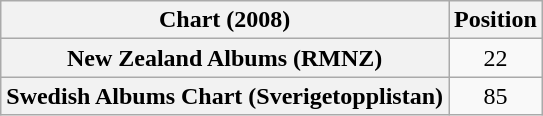<table class="wikitable plainrowheaders sortable" style="text-align:center;">
<tr>
<th scope="col">Chart (2008)</th>
<th scope="col">Position</th>
</tr>
<tr>
<th scope="row">New Zealand Albums (RMNZ)</th>
<td>22</td>
</tr>
<tr>
<th scope="row">Swedish Albums Chart (Sverigetopplistan)</th>
<td>85</td>
</tr>
</table>
